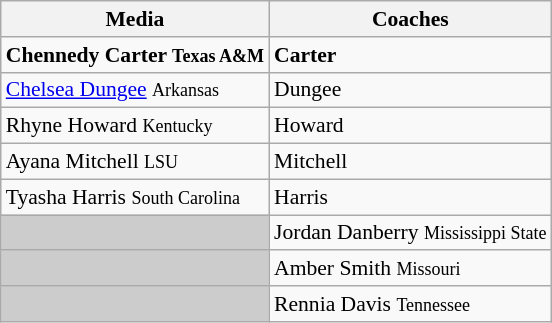<table class="wikitable" style="white-space:nowrap; font-size:90%;">
<tr>
<th>Media</th>
<th>Coaches</th>
</tr>
<tr>
<td><strong>Chennedy Carter <small>Texas A&M</small></strong></td>
<td><strong>Carter</strong></td>
</tr>
<tr>
<td><a href='#'>Chelsea Dungee</a> <small>Arkansas</small></td>
<td>Dungee</td>
</tr>
<tr>
<td>Rhyne Howard <small>Kentucky</small></td>
<td>Howard</td>
</tr>
<tr>
<td>Ayana Mitchell <small>LSU</small></td>
<td>Mitchell</td>
</tr>
<tr>
<td>Tyasha Harris <small>South Carolina</small></td>
<td>Harris</td>
</tr>
<tr>
<td style="background:#ccc;"></td>
<td>Jordan Danberry <small>Mississippi State</small></td>
</tr>
<tr>
<td style="background:#ccc;"></td>
<td>Amber Smith <small>Missouri</small></td>
</tr>
<tr>
<td style="background:#ccc;"></td>
<td>Rennia Davis <small>Tennessee</small></td>
</tr>
</table>
